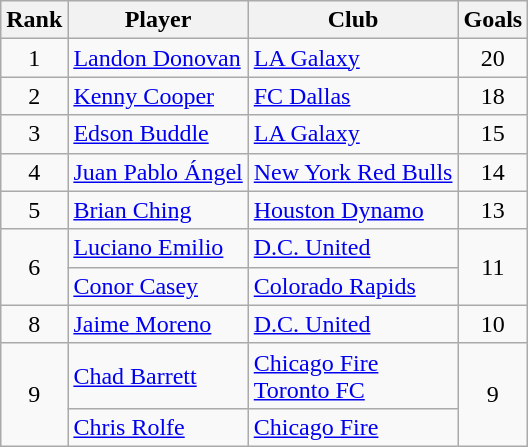<table class="wikitable" style="text-align:center">
<tr>
<th>Rank</th>
<th>Player</th>
<th>Club</th>
<th>Goals</th>
</tr>
<tr>
<td>1</td>
<td align="left"> <a href='#'>Landon Donovan</a></td>
<td align="left"><a href='#'>LA Galaxy</a></td>
<td>20</td>
</tr>
<tr>
<td>2</td>
<td align="left"> <a href='#'>Kenny Cooper</a></td>
<td align="left"><a href='#'>FC Dallas</a></td>
<td>18</td>
</tr>
<tr>
<td>3</td>
<td align="left"> <a href='#'>Edson Buddle</a></td>
<td align="left"><a href='#'>LA Galaxy</a></td>
<td>15</td>
</tr>
<tr>
<td>4</td>
<td align="left"> <a href='#'>Juan Pablo Ángel</a></td>
<td align="left"><a href='#'>New York Red Bulls</a></td>
<td>14</td>
</tr>
<tr>
<td>5</td>
<td align="left"> <a href='#'>Brian Ching</a></td>
<td align="left"><a href='#'>Houston Dynamo</a></td>
<td>13</td>
</tr>
<tr>
<td rowspan="2">6</td>
<td align="left"> <a href='#'>Luciano Emilio</a></td>
<td align="left"><a href='#'>D.C. United</a></td>
<td rowspan="2">11</td>
</tr>
<tr>
<td align="left"> <a href='#'>Conor Casey</a></td>
<td align="left"><a href='#'>Colorado Rapids</a></td>
</tr>
<tr>
<td>8</td>
<td align="left"> <a href='#'>Jaime Moreno</a></td>
<td align="left"><a href='#'>D.C. United</a></td>
<td>10</td>
</tr>
<tr>
<td rowspan="2">9</td>
<td align="left"> <a href='#'>Chad Barrett</a></td>
<td align="left"><a href='#'>Chicago Fire</a> <br> <a href='#'>Toronto FC</a></td>
<td rowspan="2">9</td>
</tr>
<tr>
<td align="left"> <a href='#'>Chris Rolfe</a></td>
<td align="left"><a href='#'>Chicago Fire</a></td>
</tr>
</table>
